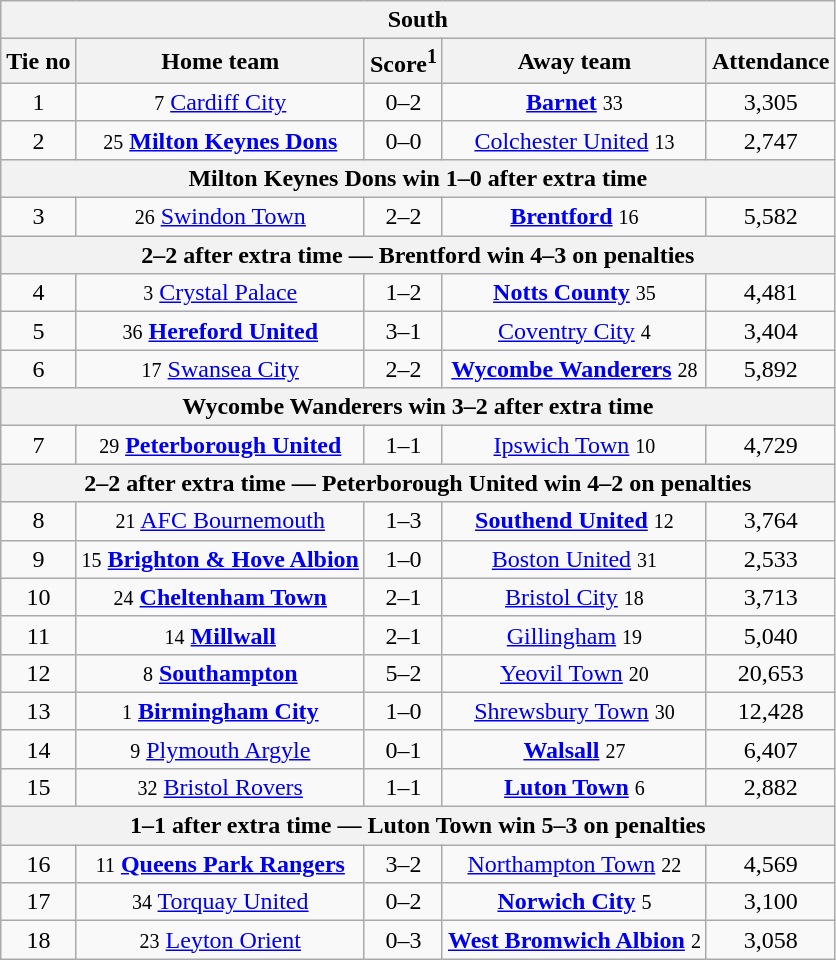<table class="wikitable" style="text-align: center">
<tr>
<th colspan="5">South</th>
</tr>
<tr>
<th>Tie no</th>
<th>Home team</th>
<th>Score<sup>1</sup></th>
<th>Away team</th>
<th>Attendance</th>
</tr>
<tr>
<td>1</td>
<td><small>7</small> <a href='#'>Cardiff City</a></td>
<td>0–2</td>
<td><strong><a href='#'>Barnet</a></strong> <small>33</small></td>
<td>3,305</td>
</tr>
<tr>
<td>2</td>
<td><small>25</small> <strong><a href='#'>Milton Keynes Dons</a></strong></td>
<td>0–0</td>
<td><a href='#'>Colchester United</a> <small>13</small></td>
<td>2,747</td>
</tr>
<tr>
<th colspan="5">Milton Keynes Dons win 1–0 after extra time</th>
</tr>
<tr>
<td>3</td>
<td><small>26</small> <a href='#'>Swindon Town</a></td>
<td>2–2</td>
<td><strong><a href='#'>Brentford</a></strong> <small>16</small></td>
<td>5,582</td>
</tr>
<tr>
<th colspan="5">2–2 after extra time — Brentford win 4–3 on penalties</th>
</tr>
<tr>
<td>4</td>
<td><small>3</small> <a href='#'>Crystal Palace</a></td>
<td>1–2</td>
<td><strong><a href='#'>Notts County</a></strong> <small>35</small></td>
<td>4,481</td>
</tr>
<tr>
<td>5</td>
<td><small>36</small> <strong><a href='#'>Hereford United</a></strong></td>
<td>3–1</td>
<td><a href='#'>Coventry City</a> <small>4</small></td>
<td>3,404</td>
</tr>
<tr>
<td>6</td>
<td><small>17</small> <a href='#'>Swansea City</a></td>
<td>2–2</td>
<td><strong><a href='#'>Wycombe Wanderers</a></strong> <small>28</small></td>
<td>5,892</td>
</tr>
<tr>
<th colspan="5">Wycombe Wanderers win 3–2 after extra time</th>
</tr>
<tr>
<td>7</td>
<td><small>29</small> <strong><a href='#'>Peterborough United</a></strong></td>
<td>1–1</td>
<td><a href='#'>Ipswich Town</a> <small>10</small></td>
<td>4,729</td>
</tr>
<tr>
<th colspan="5">2–2 after extra time — Peterborough United win 4–2 on penalties</th>
</tr>
<tr>
<td>8</td>
<td><small>21</small> <a href='#'>AFC Bournemouth</a></td>
<td>1–3</td>
<td><strong><a href='#'>Southend United</a></strong> <small>12</small></td>
<td>3,764</td>
</tr>
<tr>
<td>9</td>
<td><small>15</small> <strong><a href='#'>Brighton & Hove Albion</a></strong></td>
<td>1–0</td>
<td><a href='#'>Boston United</a> <small>31</small></td>
<td>2,533</td>
</tr>
<tr>
<td>10</td>
<td><small>24</small> <strong><a href='#'>Cheltenham Town</a></strong></td>
<td>2–1</td>
<td><a href='#'>Bristol City</a> <small>18</small></td>
<td>3,713</td>
</tr>
<tr>
<td>11</td>
<td><small>14</small> <strong><a href='#'>Millwall</a></strong></td>
<td>2–1</td>
<td><a href='#'>Gillingham</a> <small>19</small></td>
<td>5,040</td>
</tr>
<tr>
<td>12</td>
<td><small>8</small> <strong><a href='#'>Southampton</a></strong></td>
<td>5–2</td>
<td><a href='#'>Yeovil Town</a> <small>20</small></td>
<td>20,653</td>
</tr>
<tr>
<td>13</td>
<td><small>1</small> <strong><a href='#'>Birmingham City</a></strong></td>
<td>1–0</td>
<td><a href='#'>Shrewsbury Town</a> <small>30</small></td>
<td>12,428</td>
</tr>
<tr>
<td>14</td>
<td><small>9</small> <a href='#'>Plymouth Argyle</a></td>
<td>0–1</td>
<td><strong><a href='#'>Walsall</a></strong> <small>27</small></td>
<td>6,407</td>
</tr>
<tr>
<td>15</td>
<td><small>32</small> <a href='#'>Bristol Rovers</a></td>
<td>1–1</td>
<td><strong><a href='#'>Luton Town</a></strong> <small>6</small></td>
<td>2,882</td>
</tr>
<tr>
<th colspan="5">1–1 after extra time — Luton Town win 5–3 on penalties</th>
</tr>
<tr>
<td>16</td>
<td><small>11</small> <strong><a href='#'>Queens Park Rangers</a></strong></td>
<td>3–2</td>
<td><a href='#'>Northampton Town</a> <small>22</small></td>
<td>4,569</td>
</tr>
<tr>
<td>17</td>
<td><small>34</small> <a href='#'>Torquay United</a></td>
<td>0–2</td>
<td><strong><a href='#'>Norwich City</a></strong> <small>5</small></td>
<td>3,100</td>
</tr>
<tr>
<td>18</td>
<td><small>23</small> <a href='#'>Leyton Orient</a></td>
<td>0–3</td>
<td><strong><a href='#'>West Bromwich Albion</a></strong> <small>2</small></td>
<td>3,058</td>
</tr>
</table>
